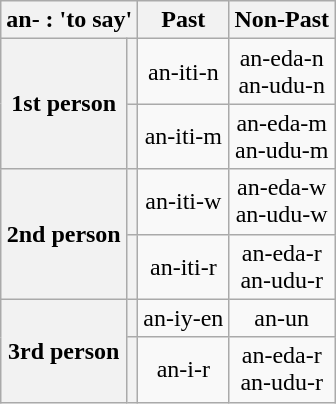<table class="wikitable" style="text-align:center">
<tr>
<th colspan="2">an- : 'to say'</th>
<th>Past</th>
<th>Non-Past</th>
</tr>
<tr>
<th rowspan="2">1st person</th>
<th></th>
<td>an-iti-n</td>
<td>an-eda-n<br>an-udu-n</td>
</tr>
<tr>
<th colspan="1"></th>
<td>an-iti-m</td>
<td>an-eda-m<br>an-udu-m</td>
</tr>
<tr>
<th rowspan="2">2nd person</th>
<th colspan="1"></th>
<td>an-iti-w</td>
<td>an-eda-w<br>an-udu-w</td>
</tr>
<tr>
<th colspan="1"></th>
<td>an-iti-r</td>
<td>an-eda-r<br>an-udu-r</td>
</tr>
<tr>
<th rowspan="2">3rd person</th>
<th></th>
<td>an-iy-en</td>
<td>an-un</td>
</tr>
<tr>
<th></th>
<td>an-i-r</td>
<td>an-eda-r<br>an-udu-r</td>
</tr>
</table>
